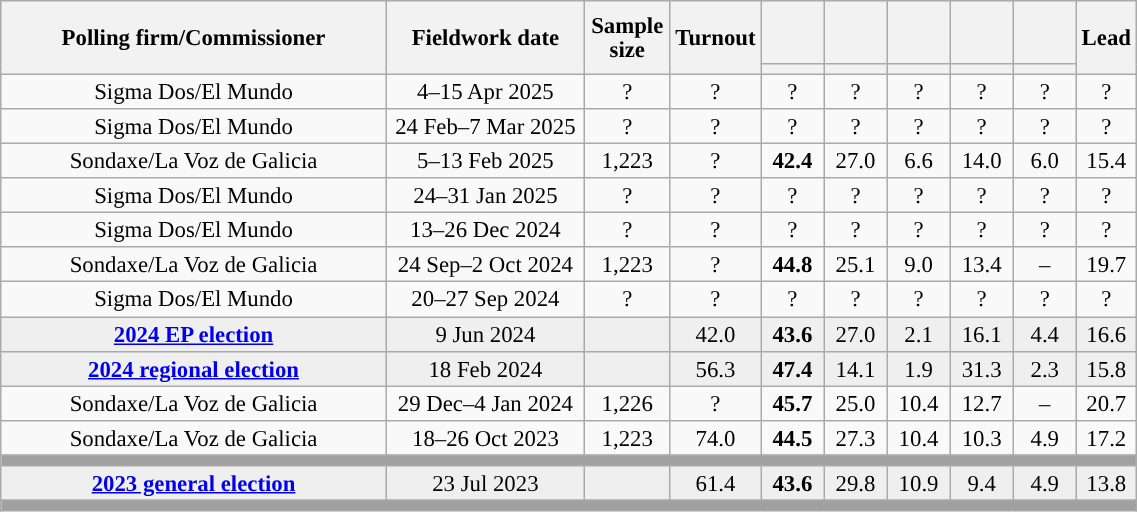<table class="wikitable collapsible collapsed" style="text-align:center; font-size:95%; line-height:16px;">
<tr style="height:42px;">
<th style="width:250px;" rowspan="2">Polling firm/Commissioner</th>
<th style="width:125px;" rowspan="2">Fieldwork date</th>
<th style="width:50px;" rowspan="2">Sample size</th>
<th style="width:45px;" rowspan="2">Turnout</th>
<th style="width:35px;"></th>
<th style="width:35px;"></th>
<th style="width:35px;"></th>
<th style="width:35px;"></th>
<th style="width:35px;"></th>
<th style="width:30px;" rowspan="2">Lead</th>
</tr>
<tr>
<th style="color:inherit;background:"></th>
<th style="color:inherit;background:"></th>
<th style="color:inherit;background:"></th>
<th style="color:inherit;background:"></th>
<th style="color:inherit;background:"></th>
</tr>
<tr>
<td>Sigma Dos/El Mundo</td>
<td>4–15 Apr 2025</td>
<td>?</td>
<td>?</td>
<td>?<br></td>
<td>?<br></td>
<td>?<br></td>
<td>?<br></td>
<td>?<br></td>
<td style="background:">?</td>
</tr>
<tr>
<td>Sigma Dos/El Mundo</td>
<td>24 Feb–7 Mar 2025</td>
<td>?</td>
<td>?</td>
<td>?<br></td>
<td>?<br></td>
<td>?<br></td>
<td>?<br></td>
<td>?<br></td>
<td style="background:">?</td>
</tr>
<tr>
<td>Sondaxe/La Voz de Galicia</td>
<td>5–13 Feb 2025</td>
<td>1,223</td>
<td>?</td>
<td><strong>42.4</strong><br></td>
<td>27.0<br></td>
<td>6.6<br></td>
<td>14.0<br></td>
<td>6.0<br></td>
<td style="background:">15.4</td>
</tr>
<tr>
<td>Sigma Dos/El Mundo</td>
<td>24–31 Jan 2025</td>
<td>?</td>
<td>?</td>
<td>?<br></td>
<td>?<br></td>
<td>?<br></td>
<td>?<br></td>
<td>?<br></td>
<td style="background:">?</td>
</tr>
<tr>
<td>Sigma Dos/El Mundo</td>
<td>13–26 Dec 2024</td>
<td>?</td>
<td>?</td>
<td>?<br></td>
<td>?<br></td>
<td>?<br></td>
<td>?<br></td>
<td>?<br></td>
<td style="background:">?</td>
</tr>
<tr>
<td>Sondaxe/La Voz de Galicia</td>
<td>24 Sep–2 Oct 2024</td>
<td>1,223</td>
<td>?</td>
<td><strong>44.8</strong><br></td>
<td>25.1<br></td>
<td>9.0<br></td>
<td>13.4<br></td>
<td>–</td>
<td style="background:">19.7</td>
</tr>
<tr>
<td>Sigma Dos/El Mundo</td>
<td>20–27 Sep 2024</td>
<td>?</td>
<td>?</td>
<td>?<br></td>
<td>?<br></td>
<td>?<br></td>
<td>?<br></td>
<td>?<br></td>
<td style="background:">?</td>
</tr>
<tr style="background:#EFEFEF;">
<td><strong><a href='#'>2024 EP election</a></strong></td>
<td>9 Jun 2024</td>
<td></td>
<td>42.0</td>
<td><strong>43.6</strong><br></td>
<td>27.0<br></td>
<td>2.1<br></td>
<td>16.1<br></td>
<td>4.4<br></td>
<td style="background:">16.6</td>
</tr>
<tr style="background:#EFEFEF;">
<td><strong><a href='#'>2024 regional election</a></strong></td>
<td>18 Feb 2024</td>
<td></td>
<td>56.3</td>
<td><strong>47.4</strong><br></td>
<td>14.1<br></td>
<td>1.9<br></td>
<td>31.3<br></td>
<td>2.3<br></td>
<td style="background:">15.8</td>
</tr>
<tr>
<td>Sondaxe/La Voz de Galicia</td>
<td>29 Dec–4 Jan 2024</td>
<td>1,226</td>
<td>?</td>
<td><strong>45.7</strong><br></td>
<td>25.0<br></td>
<td>10.4<br></td>
<td>12.7<br></td>
<td>–</td>
<td style="background:">20.7</td>
</tr>
<tr>
<td>Sondaxe/La Voz de Galicia</td>
<td>18–26 Oct 2023</td>
<td>1,223</td>
<td>74.0</td>
<td><strong>44.5</strong><br></td>
<td>27.3<br></td>
<td>10.4<br></td>
<td>10.3<br></td>
<td>4.9<br></td>
<td style="background:">17.2</td>
</tr>
<tr>
<td colspan="10" style="background:#A0A0A0"></td>
</tr>
<tr style="background:#EFEFEF;">
<td><strong><a href='#'>2023 general election</a></strong></td>
<td>23 Jul 2023</td>
<td></td>
<td>61.4</td>
<td><strong>43.6</strong><br></td>
<td>29.8<br></td>
<td>10.9<br></td>
<td>9.4<br></td>
<td>4.9<br></td>
<td style="background:">13.8</td>
</tr>
<tr>
<td colspan="10" style="background:#A0A0A0"></td>
</tr>
</table>
